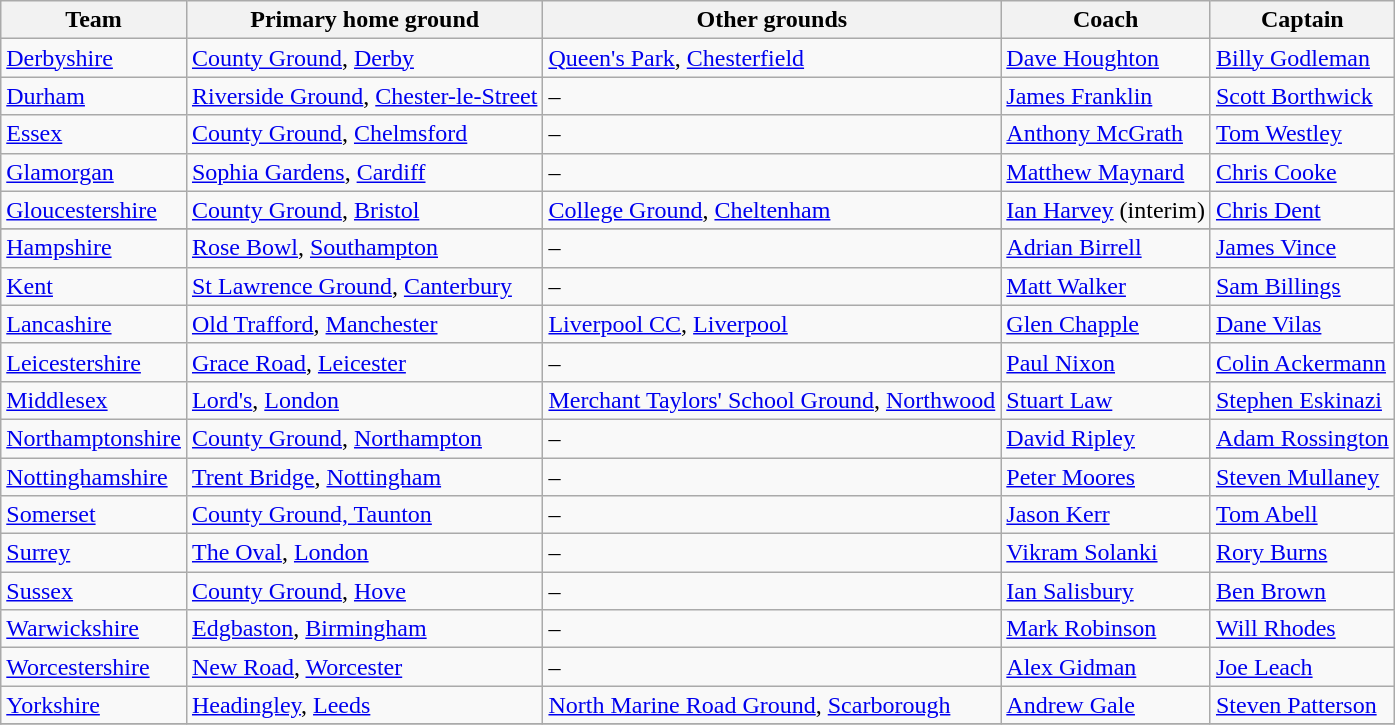<table class="wikitable sortable">
<tr>
<th>Team</th>
<th>Primary home ground</th>
<th>Other grounds</th>
<th>Coach</th>
<th>Captain</th>
</tr>
<tr>
<td><a href='#'>Derbyshire</a></td>
<td><a href='#'>County Ground</a>, <a href='#'>Derby</a></td>
<td><a href='#'>Queen's Park</a>, <a href='#'>Chesterfield</a></td>
<td> <a href='#'>Dave Houghton</a></td>
<td> <a href='#'>Billy Godleman</a></td>
</tr>
<tr>
<td><a href='#'>Durham</a></td>
<td><a href='#'>Riverside Ground</a>, <a href='#'>Chester-le-Street</a></td>
<td>–</td>
<td> <a href='#'>James Franklin</a></td>
<td> <a href='#'>Scott Borthwick</a></td>
</tr>
<tr>
<td><a href='#'>Essex</a></td>
<td><a href='#'>County Ground</a>, <a href='#'>Chelmsford</a></td>
<td>–</td>
<td> <a href='#'>Anthony McGrath</a></td>
<td> <a href='#'>Tom Westley</a></td>
</tr>
<tr>
<td><a href='#'>Glamorgan</a></td>
<td><a href='#'>Sophia Gardens</a>, <a href='#'>Cardiff</a></td>
<td>–</td>
<td> <a href='#'>Matthew Maynard</a></td>
<td> <a href='#'>Chris Cooke</a></td>
</tr>
<tr>
<td><a href='#'>Gloucestershire</a></td>
<td><a href='#'>County Ground</a>, <a href='#'>Bristol</a></td>
<td><a href='#'>College Ground</a>, <a href='#'>Cheltenham</a></td>
<td> <a href='#'>Ian Harvey</a> (interim)</td>
<td> <a href='#'>Chris Dent</a></td>
</tr>
<tr>
</tr>
<tr>
<td><a href='#'>Hampshire</a></td>
<td><a href='#'>Rose Bowl</a>, <a href='#'>Southampton</a></td>
<td>–</td>
<td> <a href='#'>Adrian Birrell</a></td>
<td> <a href='#'>James Vince</a></td>
</tr>
<tr>
<td><a href='#'>Kent</a></td>
<td><a href='#'>St Lawrence Ground</a>, <a href='#'>Canterbury</a></td>
<td>–</td>
<td> <a href='#'>Matt Walker</a></td>
<td> <a href='#'>Sam Billings</a></td>
</tr>
<tr>
<td><a href='#'>Lancashire</a></td>
<td><a href='#'>Old Trafford</a>, <a href='#'>Manchester</a></td>
<td><a href='#'>Liverpool CC</a>, <a href='#'>Liverpool</a></td>
<td> <a href='#'>Glen Chapple</a></td>
<td> <a href='#'>Dane Vilas</a></td>
</tr>
<tr>
<td><a href='#'>Leicestershire</a></td>
<td><a href='#'>Grace Road</a>, <a href='#'>Leicester</a></td>
<td>–</td>
<td> <a href='#'>Paul Nixon</a></td>
<td> <a href='#'>Colin Ackermann</a></td>
</tr>
<tr>
<td><a href='#'>Middlesex</a></td>
<td><a href='#'>Lord's</a>, <a href='#'>London</a></td>
<td><a href='#'>Merchant Taylors' School Ground</a>, <a href='#'>Northwood</a></td>
<td> <a href='#'>Stuart Law</a></td>
<td> <a href='#'>Stephen Eskinazi</a></td>
</tr>
<tr>
<td><a href='#'>Northamptonshire</a></td>
<td><a href='#'>County Ground</a>, <a href='#'>Northampton</a></td>
<td>–</td>
<td> <a href='#'>David Ripley</a></td>
<td> <a href='#'>Adam Rossington</a></td>
</tr>
<tr>
<td><a href='#'>Nottinghamshire</a></td>
<td><a href='#'>Trent Bridge</a>, <a href='#'>Nottingham</a></td>
<td>–</td>
<td> <a href='#'>Peter Moores</a></td>
<td> <a href='#'>Steven Mullaney</a></td>
</tr>
<tr>
<td><a href='#'>Somerset</a></td>
<td><a href='#'>County Ground, Taunton</a></td>
<td>–</td>
<td> <a href='#'>Jason Kerr</a></td>
<td> <a href='#'>Tom Abell</a></td>
</tr>
<tr>
<td><a href='#'>Surrey</a></td>
<td><a href='#'>The Oval</a>, <a href='#'>London</a></td>
<td>–</td>
<td> <a href='#'>Vikram Solanki</a></td>
<td> <a href='#'>Rory Burns</a></td>
</tr>
<tr>
<td><a href='#'>Sussex</a></td>
<td><a href='#'>County Ground</a>, <a href='#'>Hove</a></td>
<td>–</td>
<td> <a href='#'>Ian Salisbury</a></td>
<td> <a href='#'>Ben Brown</a></td>
</tr>
<tr>
<td><a href='#'>Warwickshire</a></td>
<td><a href='#'>Edgbaston</a>, <a href='#'>Birmingham</a></td>
<td>–</td>
<td> <a href='#'>Mark Robinson</a></td>
<td> <a href='#'>Will Rhodes</a></td>
</tr>
<tr>
<td><a href='#'>Worcestershire</a></td>
<td><a href='#'>New Road</a>, <a href='#'>Worcester</a></td>
<td>–</td>
<td> <a href='#'>Alex Gidman</a></td>
<td> <a href='#'>Joe Leach</a></td>
</tr>
<tr>
<td><a href='#'>Yorkshire</a></td>
<td><a href='#'>Headingley</a>, <a href='#'>Leeds</a></td>
<td><a href='#'>North Marine Road Ground</a>, <a href='#'>Scarborough</a></td>
<td> <a href='#'>Andrew Gale</a></td>
<td> <a href='#'>Steven Patterson</a></td>
</tr>
<tr>
</tr>
</table>
